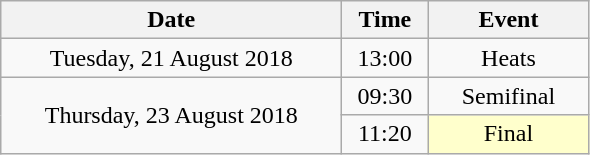<table class = "wikitable" style="text-align:center;">
<tr>
<th width=220>Date</th>
<th width=50>Time</th>
<th width=100>Event</th>
</tr>
<tr>
<td>Tuesday, 21 August 2018</td>
<td>13:00</td>
<td>Heats</td>
</tr>
<tr>
<td rowspan=2>Thursday, 23 August 2018</td>
<td>09:30</td>
<td>Semifinal</td>
</tr>
<tr>
<td>11:20</td>
<td bgcolor=ffffcc>Final</td>
</tr>
</table>
